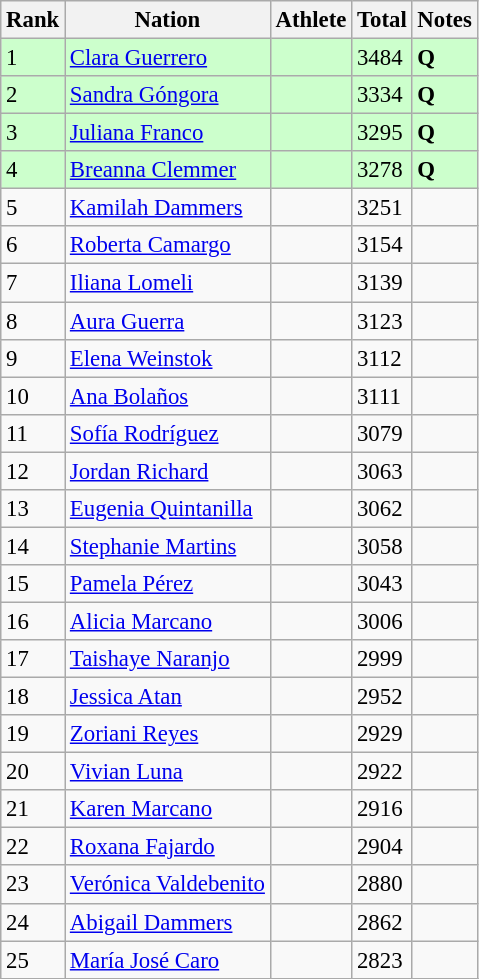<table class="wikitable sortable" style="font-size:95%" style="width:35em;" style="text-align:center">
<tr>
<th>Rank</th>
<th>Nation</th>
<th>Athlete</th>
<th>Total</th>
<th>Notes</th>
</tr>
<tr style="background:#cfc">
<td>1</td>
<td align=left><a href='#'>Clara Guerrero</a></td>
<td align=left></td>
<td>3484</td>
<td><strong>Q</strong></td>
</tr>
<tr style="background:#cfc">
<td>2</td>
<td align=left><a href='#'>Sandra Góngora</a></td>
<td align=left></td>
<td>3334</td>
<td><strong>Q</strong></td>
</tr>
<tr style="background:#cfc">
<td>3</td>
<td align=left><a href='#'>Juliana Franco</a></td>
<td align=left></td>
<td>3295</td>
<td><strong>Q</strong></td>
</tr>
<tr style="background:#cfc">
<td>4</td>
<td align=left><a href='#'>Breanna Clemmer</a></td>
<td align=left></td>
<td>3278</td>
<td><strong>Q</strong></td>
</tr>
<tr>
<td>5</td>
<td align=left><a href='#'>Kamilah Dammers</a></td>
<td align=left></td>
<td>3251</td>
<td></td>
</tr>
<tr>
<td>6</td>
<td align=left><a href='#'>Roberta Camargo</a></td>
<td align=left></td>
<td>3154</td>
<td></td>
</tr>
<tr>
<td>7</td>
<td align=left><a href='#'>Iliana Lomeli</a></td>
<td align=left></td>
<td>3139</td>
<td></td>
</tr>
<tr>
<td>8</td>
<td align=left><a href='#'>Aura Guerra</a></td>
<td align=left></td>
<td>3123</td>
<td></td>
</tr>
<tr>
<td>9</td>
<td align=left><a href='#'>Elena Weinstok</a></td>
<td align=left></td>
<td>3112</td>
<td></td>
</tr>
<tr>
<td>10</td>
<td align=left><a href='#'>Ana Bolaños</a></td>
<td align=left></td>
<td>3111</td>
<td></td>
</tr>
<tr>
<td>11</td>
<td align=left><a href='#'>Sofía Rodríguez</a></td>
<td align=left></td>
<td>3079</td>
<td></td>
</tr>
<tr>
<td>12</td>
<td align=left><a href='#'>Jordan Richard</a></td>
<td align=left></td>
<td>3063</td>
<td></td>
</tr>
<tr>
<td>13</td>
<td align=left><a href='#'>Eugenia Quintanilla</a></td>
<td align=left></td>
<td>3062</td>
<td></td>
</tr>
<tr>
<td>14</td>
<td align=left><a href='#'>Stephanie Martins</a></td>
<td align=left></td>
<td>3058</td>
<td></td>
</tr>
<tr>
<td>15</td>
<td align=left><a href='#'>Pamela Pérez</a></td>
<td align=left></td>
<td>3043</td>
<td></td>
</tr>
<tr>
<td>16</td>
<td align=left><a href='#'>Alicia Marcano</a></td>
<td align=left></td>
<td>3006</td>
<td></td>
</tr>
<tr>
<td>17</td>
<td align=left><a href='#'>Taishaye Naranjo</a></td>
<td align=left></td>
<td>2999</td>
<td></td>
</tr>
<tr>
<td>18</td>
<td align=left><a href='#'>Jessica Atan</a></td>
<td align=left></td>
<td>2952</td>
<td></td>
</tr>
<tr>
<td>19</td>
<td align=left><a href='#'>Zoriani Reyes</a></td>
<td align=left></td>
<td>2929</td>
<td></td>
</tr>
<tr>
<td>20</td>
<td align=left><a href='#'>Vivian Luna</a></td>
<td align=left></td>
<td>2922</td>
<td></td>
</tr>
<tr>
<td>21</td>
<td align=left><a href='#'>Karen Marcano</a></td>
<td align=left></td>
<td>2916</td>
<td></td>
</tr>
<tr>
<td>22</td>
<td align=left><a href='#'>Roxana Fajardo</a></td>
<td align=left></td>
<td>2904</td>
<td></td>
</tr>
<tr>
<td>23</td>
<td align=left><a href='#'>Verónica Valdebenito</a></td>
<td align=left></td>
<td>2880</td>
<td></td>
</tr>
<tr>
<td>24</td>
<td align=left><a href='#'>Abigail Dammers</a></td>
<td align=left></td>
<td>2862</td>
<td></td>
</tr>
<tr>
<td>25</td>
<td align=left><a href='#'>María José Caro</a></td>
<td align=left></td>
<td>2823</td>
<td></td>
</tr>
<tr>
</tr>
</table>
